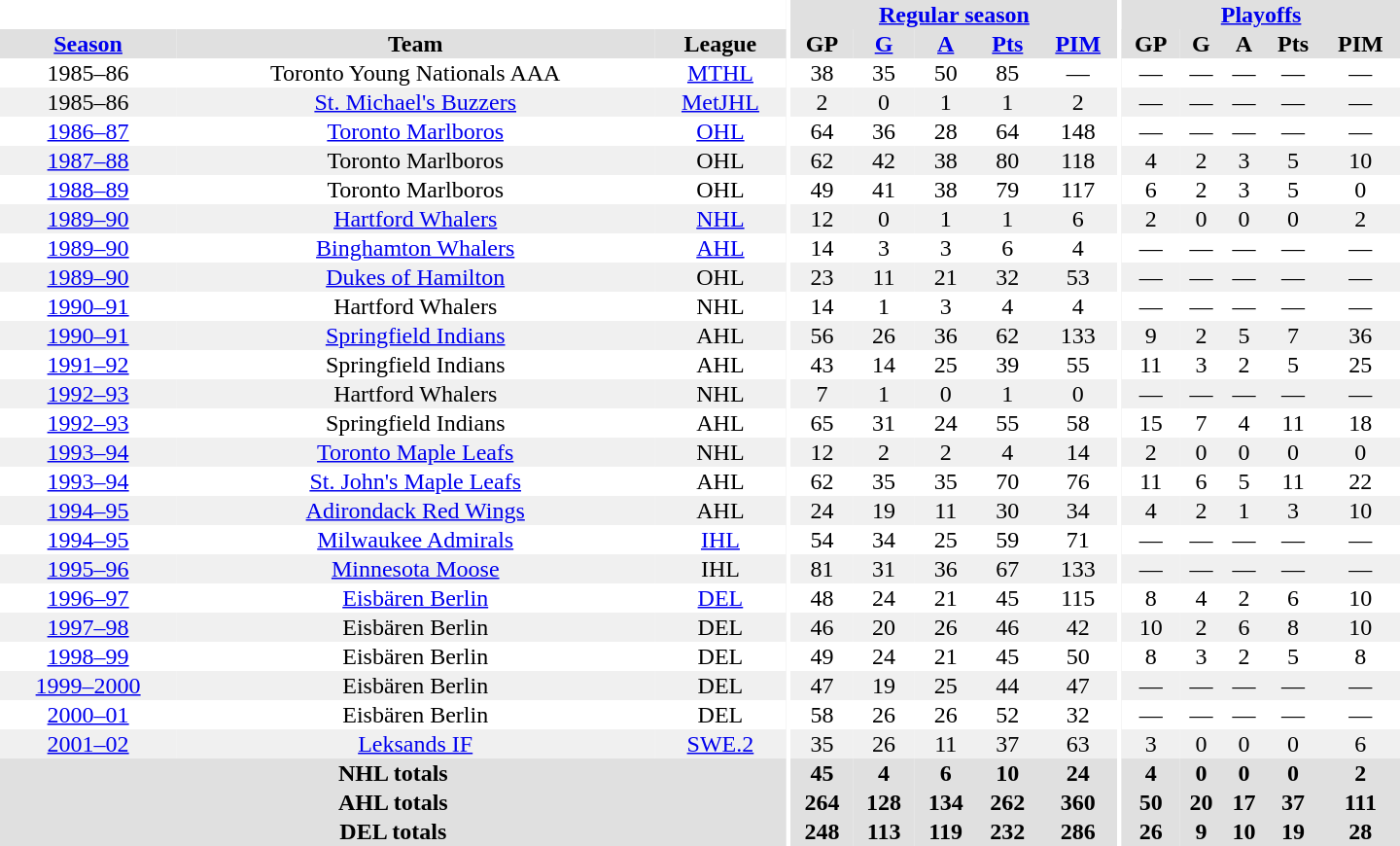<table border="0" cellpadding="1" cellspacing="0" style="text-align:center; width:60em">
<tr bgcolor="#e0e0e0">
<th colspan="3" bgcolor="#ffffff"></th>
<th rowspan="99" bgcolor="#ffffff"></th>
<th colspan="5"><a href='#'>Regular season</a></th>
<th rowspan="99" bgcolor="#ffffff"></th>
<th colspan="5"><a href='#'>Playoffs</a></th>
</tr>
<tr bgcolor="#e0e0e0">
<th><a href='#'>Season</a></th>
<th>Team</th>
<th>League</th>
<th>GP</th>
<th><a href='#'>G</a></th>
<th><a href='#'>A</a></th>
<th><a href='#'>Pts</a></th>
<th><a href='#'>PIM</a></th>
<th>GP</th>
<th>G</th>
<th>A</th>
<th>Pts</th>
<th>PIM</th>
</tr>
<tr>
<td>1985–86</td>
<td>Toronto Young Nationals AAA</td>
<td><a href='#'>MTHL</a></td>
<td>38</td>
<td>35</td>
<td>50</td>
<td>85</td>
<td>—</td>
<td>—</td>
<td>—</td>
<td>—</td>
<td>—</td>
<td>—</td>
</tr>
<tr bgcolor="#f0f0f0">
<td>1985–86</td>
<td><a href='#'>St. Michael's Buzzers</a></td>
<td><a href='#'>MetJHL</a></td>
<td>2</td>
<td>0</td>
<td>1</td>
<td>1</td>
<td>2</td>
<td>—</td>
<td>—</td>
<td>—</td>
<td>—</td>
<td>—</td>
</tr>
<tr>
<td><a href='#'>1986–87</a></td>
<td><a href='#'>Toronto Marlboros</a></td>
<td><a href='#'>OHL</a></td>
<td>64</td>
<td>36</td>
<td>28</td>
<td>64</td>
<td>148</td>
<td>—</td>
<td>—</td>
<td>—</td>
<td>—</td>
<td>—</td>
</tr>
<tr bgcolor="#f0f0f0">
<td><a href='#'>1987–88</a></td>
<td>Toronto Marlboros</td>
<td>OHL</td>
<td>62</td>
<td>42</td>
<td>38</td>
<td>80</td>
<td>118</td>
<td>4</td>
<td>2</td>
<td>3</td>
<td>5</td>
<td>10</td>
</tr>
<tr>
<td><a href='#'>1988–89</a></td>
<td>Toronto Marlboros</td>
<td>OHL</td>
<td>49</td>
<td>41</td>
<td>38</td>
<td>79</td>
<td>117</td>
<td>6</td>
<td>2</td>
<td>3</td>
<td>5</td>
<td>0</td>
</tr>
<tr bgcolor="#f0f0f0">
<td><a href='#'>1989–90</a></td>
<td><a href='#'>Hartford Whalers</a></td>
<td><a href='#'>NHL</a></td>
<td>12</td>
<td>0</td>
<td>1</td>
<td>1</td>
<td>6</td>
<td>2</td>
<td>0</td>
<td>0</td>
<td>0</td>
<td>2</td>
</tr>
<tr>
<td><a href='#'>1989–90</a></td>
<td><a href='#'>Binghamton Whalers</a></td>
<td><a href='#'>AHL</a></td>
<td>14</td>
<td>3</td>
<td>3</td>
<td>6</td>
<td>4</td>
<td>—</td>
<td>—</td>
<td>—</td>
<td>—</td>
<td>—</td>
</tr>
<tr bgcolor="#f0f0f0">
<td><a href='#'>1989–90</a></td>
<td><a href='#'>Dukes of Hamilton</a></td>
<td>OHL</td>
<td>23</td>
<td>11</td>
<td>21</td>
<td>32</td>
<td>53</td>
<td>—</td>
<td>—</td>
<td>—</td>
<td>—</td>
<td>—</td>
</tr>
<tr>
<td><a href='#'>1990–91</a></td>
<td>Hartford Whalers</td>
<td>NHL</td>
<td>14</td>
<td>1</td>
<td>3</td>
<td>4</td>
<td>4</td>
<td>—</td>
<td>—</td>
<td>—</td>
<td>—</td>
<td>—</td>
</tr>
<tr bgcolor="#f0f0f0">
<td><a href='#'>1990–91</a></td>
<td><a href='#'>Springfield Indians</a></td>
<td>AHL</td>
<td>56</td>
<td>26</td>
<td>36</td>
<td>62</td>
<td>133</td>
<td>9</td>
<td>2</td>
<td>5</td>
<td>7</td>
<td>36</td>
</tr>
<tr>
<td><a href='#'>1991–92</a></td>
<td>Springfield Indians</td>
<td>AHL</td>
<td>43</td>
<td>14</td>
<td>25</td>
<td>39</td>
<td>55</td>
<td>11</td>
<td>3</td>
<td>2</td>
<td>5</td>
<td>25</td>
</tr>
<tr bgcolor="#f0f0f0">
<td><a href='#'>1992–93</a></td>
<td>Hartford Whalers</td>
<td>NHL</td>
<td>7</td>
<td>1</td>
<td>0</td>
<td>1</td>
<td>0</td>
<td>—</td>
<td>—</td>
<td>—</td>
<td>—</td>
<td>—</td>
</tr>
<tr>
<td><a href='#'>1992–93</a></td>
<td>Springfield Indians</td>
<td>AHL</td>
<td>65</td>
<td>31</td>
<td>24</td>
<td>55</td>
<td>58</td>
<td>15</td>
<td>7</td>
<td>4</td>
<td>11</td>
<td>18</td>
</tr>
<tr bgcolor="#f0f0f0">
<td><a href='#'>1993–94</a></td>
<td><a href='#'>Toronto Maple Leafs</a></td>
<td>NHL</td>
<td>12</td>
<td>2</td>
<td>2</td>
<td>4</td>
<td>14</td>
<td>2</td>
<td>0</td>
<td>0</td>
<td>0</td>
<td>0</td>
</tr>
<tr>
<td><a href='#'>1993–94</a></td>
<td><a href='#'>St. John's Maple Leafs</a></td>
<td>AHL</td>
<td>62</td>
<td>35</td>
<td>35</td>
<td>70</td>
<td>76</td>
<td>11</td>
<td>6</td>
<td>5</td>
<td>11</td>
<td>22</td>
</tr>
<tr bgcolor="#f0f0f0">
<td><a href='#'>1994–95</a></td>
<td><a href='#'>Adirondack Red Wings</a></td>
<td>AHL</td>
<td>24</td>
<td>19</td>
<td>11</td>
<td>30</td>
<td>34</td>
<td>4</td>
<td>2</td>
<td>1</td>
<td>3</td>
<td>10</td>
</tr>
<tr>
<td><a href='#'>1994–95</a></td>
<td><a href='#'>Milwaukee Admirals</a></td>
<td><a href='#'>IHL</a></td>
<td>54</td>
<td>34</td>
<td>25</td>
<td>59</td>
<td>71</td>
<td>—</td>
<td>—</td>
<td>—</td>
<td>—</td>
<td>—</td>
</tr>
<tr bgcolor="#f0f0f0">
<td><a href='#'>1995–96</a></td>
<td><a href='#'>Minnesota Moose</a></td>
<td>IHL</td>
<td>81</td>
<td>31</td>
<td>36</td>
<td>67</td>
<td>133</td>
<td>—</td>
<td>—</td>
<td>—</td>
<td>—</td>
<td>—</td>
</tr>
<tr>
<td><a href='#'>1996–97</a></td>
<td><a href='#'>Eisbären Berlin</a></td>
<td><a href='#'>DEL</a></td>
<td>48</td>
<td>24</td>
<td>21</td>
<td>45</td>
<td>115</td>
<td>8</td>
<td>4</td>
<td>2</td>
<td>6</td>
<td>10</td>
</tr>
<tr bgcolor="#f0f0f0">
<td><a href='#'>1997–98</a></td>
<td>Eisbären Berlin</td>
<td>DEL</td>
<td>46</td>
<td>20</td>
<td>26</td>
<td>46</td>
<td>42</td>
<td>10</td>
<td>2</td>
<td>6</td>
<td>8</td>
<td>10</td>
</tr>
<tr>
<td><a href='#'>1998–99</a></td>
<td>Eisbären Berlin</td>
<td>DEL</td>
<td>49</td>
<td>24</td>
<td>21</td>
<td>45</td>
<td>50</td>
<td>8</td>
<td>3</td>
<td>2</td>
<td>5</td>
<td>8</td>
</tr>
<tr bgcolor="#f0f0f0">
<td><a href='#'>1999–2000</a></td>
<td>Eisbären Berlin</td>
<td>DEL</td>
<td>47</td>
<td>19</td>
<td>25</td>
<td>44</td>
<td>47</td>
<td>—</td>
<td>—</td>
<td>—</td>
<td>—</td>
<td>—</td>
</tr>
<tr>
<td><a href='#'>2000–01</a></td>
<td>Eisbären Berlin</td>
<td>DEL</td>
<td>58</td>
<td>26</td>
<td>26</td>
<td>52</td>
<td>32</td>
<td>—</td>
<td>—</td>
<td>—</td>
<td>—</td>
<td>—</td>
</tr>
<tr bgcolor="#f0f0f0">
<td><a href='#'>2001–02</a></td>
<td><a href='#'>Leksands IF</a></td>
<td><a href='#'>SWE.2</a></td>
<td>35</td>
<td>26</td>
<td>11</td>
<td>37</td>
<td>63</td>
<td>3</td>
<td>0</td>
<td>0</td>
<td>0</td>
<td>6</td>
</tr>
<tr bgcolor="#e0e0e0">
<th colspan="3">NHL totals</th>
<th>45</th>
<th>4</th>
<th>6</th>
<th>10</th>
<th>24</th>
<th>4</th>
<th>0</th>
<th>0</th>
<th>0</th>
<th>2</th>
</tr>
<tr bgcolor="#e0e0e0">
<th colspan="3">AHL totals</th>
<th>264</th>
<th>128</th>
<th>134</th>
<th>262</th>
<th>360</th>
<th>50</th>
<th>20</th>
<th>17</th>
<th>37</th>
<th>111</th>
</tr>
<tr bgcolor="#e0e0e0">
<th colspan="3">DEL totals</th>
<th>248</th>
<th>113</th>
<th>119</th>
<th>232</th>
<th>286</th>
<th>26</th>
<th>9</th>
<th>10</th>
<th>19</th>
<th>28</th>
</tr>
</table>
